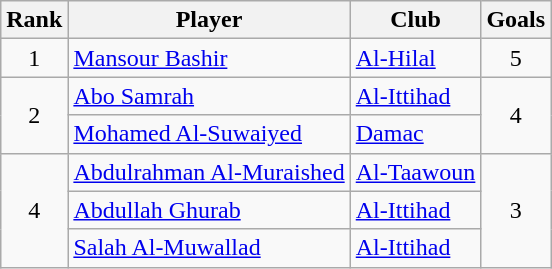<table class="wikitable sortable" style="text-align:center">
<tr>
<th>Rank</th>
<th>Player</th>
<th>Club</th>
<th>Goals</th>
</tr>
<tr>
<td>1</td>
<td align="left"><strong></strong> <a href='#'>Mansour Bashir</a></td>
<td align="left"><a href='#'>Al-Hilal</a></td>
<td>5</td>
</tr>
<tr>
<td rowspan=2>2</td>
<td align="left"><strong></strong> <a href='#'>Abo Samrah</a></td>
<td align="left"><a href='#'>Al-Ittihad</a></td>
<td rowspan=2>4</td>
</tr>
<tr>
<td align="left"><strong></strong> <a href='#'>Mohamed Al-Suwaiyed</a></td>
<td align="left"><a href='#'>Damac</a></td>
</tr>
<tr>
<td rowspan=3>4</td>
<td align="left"><strong></strong> <a href='#'>Abdulrahman Al-Muraished</a></td>
<td align="left"><a href='#'>Al-Taawoun</a></td>
<td rowspan=3>3</td>
</tr>
<tr>
<td align="left"><strong></strong> <a href='#'>Abdullah Ghurab</a></td>
<td align="left"><a href='#'>Al-Ittihad</a></td>
</tr>
<tr>
<td align="left"><strong></strong> <a href='#'>Salah Al-Muwallad</a></td>
<td align="left"><a href='#'>Al-Ittihad</a></td>
</tr>
</table>
